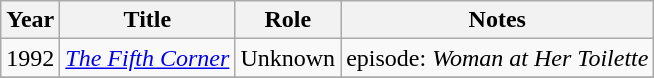<table class="wikitable">
<tr>
<th>Year</th>
<th>Title</th>
<th>Role</th>
<th>Notes</th>
</tr>
<tr>
<td>1992</td>
<td><em><a href='#'>The Fifth Corner</a></em></td>
<td>Unknown</td>
<td>episode: <em>Woman at Her Toilette</em></td>
</tr>
<tr>
</tr>
</table>
